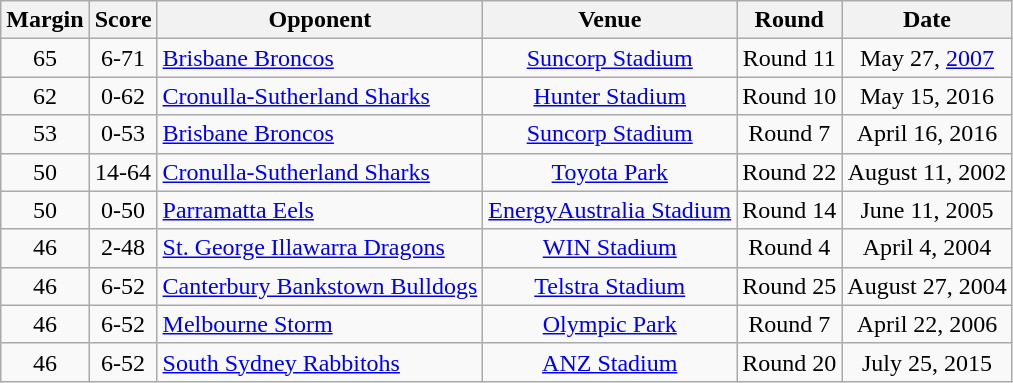<table class="wikitable" style="text-align: center; font-size:100%">
<tr>
<th>Margin</th>
<th>Score</th>
<th>Opponent</th>
<th>Venue</th>
<th>Round</th>
<th>Date</th>
</tr>
<tr>
<td>65</td>
<td>6-71</td>
<td align=left> <a href='#'>Brisbane Broncos</a></td>
<td><a href='#'>Suncorp Stadium</a></td>
<td>Round 11</td>
<td>May 27, <a href='#'>2007</a></td>
</tr>
<tr>
<td>62</td>
<td>0-62</td>
<td align=left> <a href='#'>Cronulla-Sutherland Sharks</a></td>
<td><a href='#'>Hunter Stadium</a></td>
<td>Round 10</td>
<td>May 15, 2016</td>
</tr>
<tr>
<td>53</td>
<td>0-53</td>
<td align=left> <a href='#'>Brisbane Broncos</a></td>
<td><a href='#'>Suncorp Stadium</a></td>
<td>Round 7</td>
<td>April 16, 2016</td>
</tr>
<tr>
<td>50</td>
<td>14-64</td>
<td align=left> <a href='#'>Cronulla-Sutherland Sharks</a></td>
<td><a href='#'>Toyota Park</a></td>
<td>Round 22</td>
<td>August 11, 2002</td>
</tr>
<tr>
<td>50</td>
<td>0-50</td>
<td align=left> <a href='#'>Parramatta Eels</a></td>
<td><a href='#'>EnergyAustralia Stadium</a></td>
<td>Round 14</td>
<td>June 11, 2005</td>
</tr>
<tr>
<td>46</td>
<td>2-48</td>
<td align=left> <a href='#'>St. George Illawarra Dragons</a></td>
<td><a href='#'>WIN Stadium</a></td>
<td>Round 4</td>
<td>April 4, 2004</td>
</tr>
<tr>
<td>46</td>
<td>6-52</td>
<td align=left><a href='#'>Canterbury Bankstown Bulldogs</a></td>
<td><a href='#'>Telstra Stadium</a></td>
<td>Round 25</td>
<td>August 27, 2004</td>
</tr>
<tr>
<td>46</td>
<td>6-52</td>
<td align=left> <a href='#'>Melbourne Storm</a></td>
<td><a href='#'>Olympic Park</a></td>
<td>Round 7</td>
<td>April 22, 2006</td>
</tr>
<tr>
<td>46</td>
<td>6-52</td>
<td align=left> <a href='#'>South Sydney Rabbitohs</a></td>
<td><a href='#'>ANZ Stadium</a></td>
<td>Round 20</td>
<td>July 25, 2015</td>
</tr>
</table>
